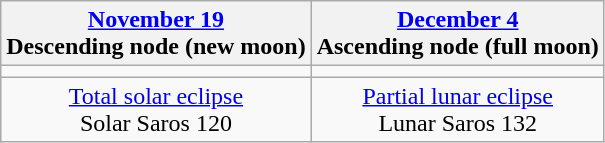<table class="wikitable">
<tr>
<th><a href='#'>November 19</a><br>Descending node (new moon)<br></th>
<th><a href='#'>December 4</a><br>Ascending node (full moon)<br></th>
</tr>
<tr>
<td></td>
<td></td>
</tr>
<tr align=center>
<td><a href='#'>Total solar eclipse</a><br>Solar Saros 120</td>
<td><a href='#'>Partial lunar eclipse</a><br>Lunar Saros 132</td>
</tr>
</table>
